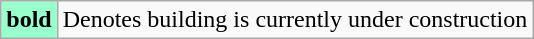<table class="wikitable">
<tr>
<td align=center style="background-color:#9FC"><strong>bold</strong></td>
<td>Denotes building is currently under construction</td>
</tr>
</table>
